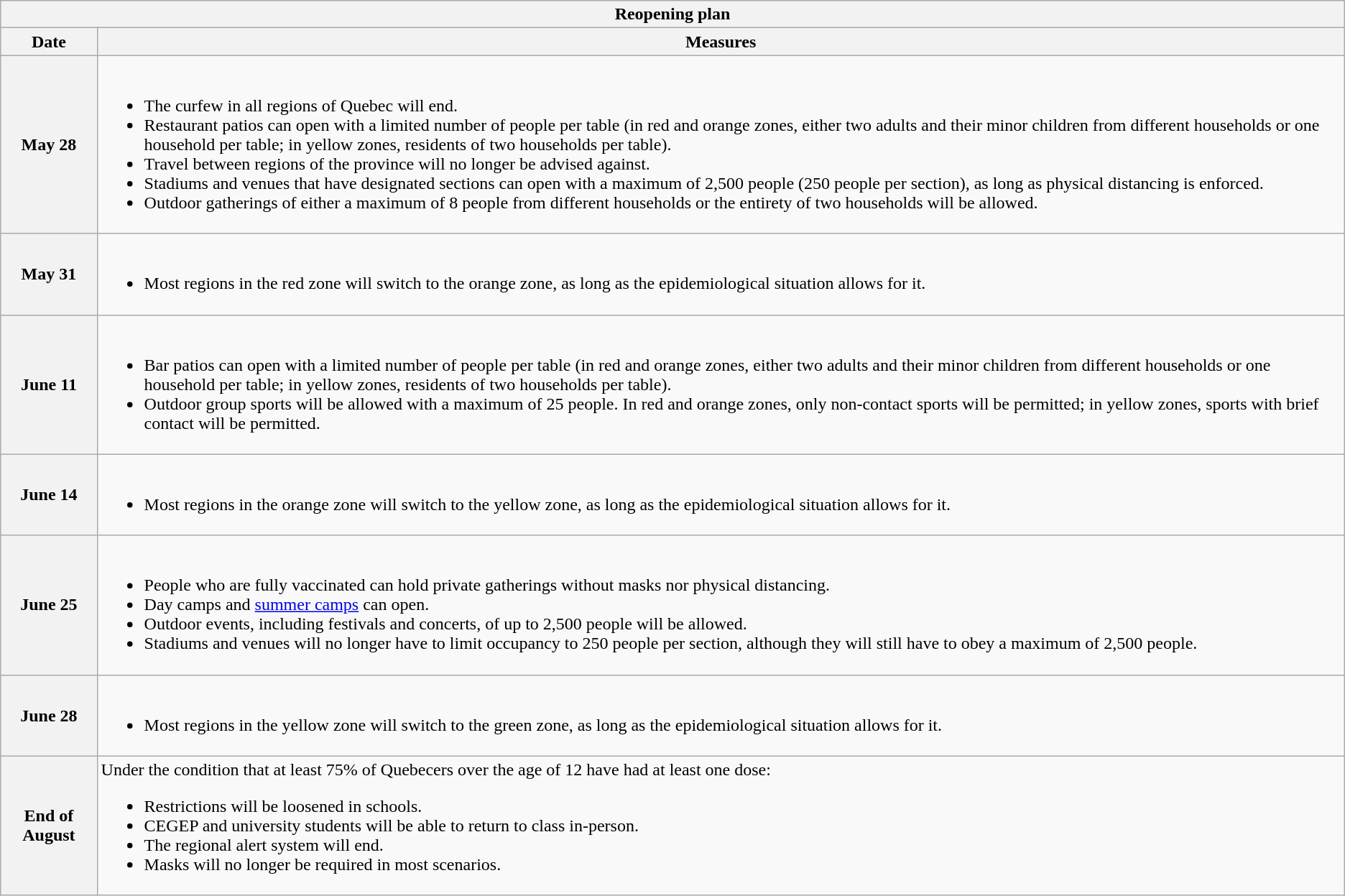<table class="wikitable mw-collapsible mw-collapsed">
<tr>
<th colspan="2">Reopening plan</th>
</tr>
<tr>
<th>Date</th>
<th>Measures</th>
</tr>
<tr>
<th scope="row" style="text-align:center;">May 28</th>
<td><br><ul><li>The curfew in all regions of Quebec will end.</li><li>Restaurant patios can open with a limited number of people per table (in red and orange zones, either two adults and their minor children from different households or one household per table; in yellow zones, residents of two households per table).</li><li>Travel between regions of the province will no longer be advised against.</li><li>Stadiums and venues that have designated sections can open with a maximum of 2,500 people (250 people per section), as long as physical distancing is enforced.</li><li>Outdoor gatherings of either a maximum of 8 people from different households or the entirety of two households will be allowed.</li></ul></td>
</tr>
<tr>
<th scope="row"style="text-align:center;">May 31</th>
<td><br><ul><li>Most regions in the red zone will switch to the orange zone, as long as the epidemiological situation allows for it.</li></ul></td>
</tr>
<tr>
<th scope="row"style="text-align:center;">June 11</th>
<td><br><ul><li>Bar patios can open with a limited number of people per table (in red and orange zones, either two adults and their minor children from different households or one household per table; in yellow zones, residents of two households per table).</li><li>Outdoor group sports will be allowed with a maximum of 25 people. In red and orange zones, only non-contact sports will be permitted; in yellow zones, sports with brief contact will be permitted.</li></ul></td>
</tr>
<tr>
<th scope="row" style="text-align:center;">June 14</th>
<td><br><ul><li>Most regions in the orange zone will switch to the yellow zone, as long as the epidemiological situation allows for it.</li></ul></td>
</tr>
<tr>
<th scope="row" style="text-align:center;">June 25</th>
<td><br><ul><li>People who are fully vaccinated can hold private gatherings without masks nor physical distancing.</li><li>Day camps and <a href='#'>summer camps</a> can open.</li><li>Outdoor events, including festivals and concerts, of up to 2,500 people will be allowed.</li><li>Stadiums and venues will no longer have to limit occupancy to 250 people per section, although they will still have to obey a maximum of 2,500 people.</li></ul></td>
</tr>
<tr>
<th scope="row" style="text-align:center;">June 28</th>
<td><br><ul><li>Most regions in the yellow zone will switch to the green zone, as long as the epidemiological situation allows for it.</li></ul></td>
</tr>
<tr>
<th scope="row" style="text-align:center;">End of August</th>
<td>Under the condition that at least 75% of Quebecers over the age of 12 have had at least one dose:<br><ul><li>Restrictions will be loosened in schools.</li><li>CEGEP and university students will be able to return to class in-person.</li><li>The regional alert system will end.</li><li>Masks will no longer be required in most scenarios.</li></ul></td>
</tr>
</table>
